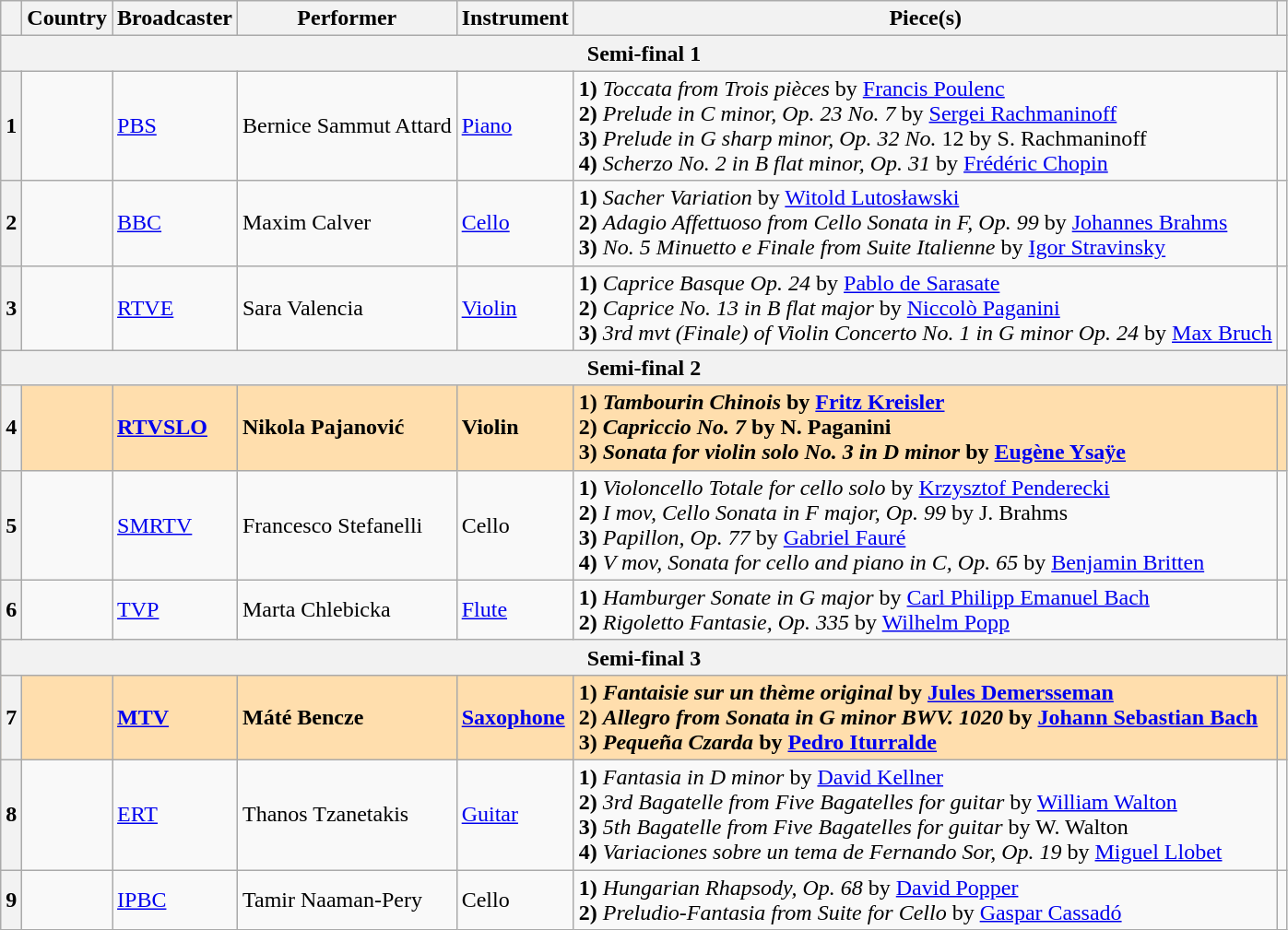<table class="wikitable sortable" style="text-align: left;">
<tr>
<th scope="col"></th>
<th scope="col">Country</th>
<th scope="col">Broadcaster</th>
<th scope="col">Performer</th>
<th scope="col">Instrument</th>
<th scope="col">Piece(s)</th>
<th scope="col"></th>
</tr>
<tr>
<th colspan="7">Semi-final 1</th>
</tr>
<tr>
<th scope="row" style="text-align:center;">1</th>
<td></td>
<td><a href='#'>PBS</a></td>
<td>Bernice Sammut Attard</td>
<td><a href='#'>Piano</a></td>
<td><strong>1)</strong> <em>Toccata from Trois pièces</em> by <a href='#'>Francis Poulenc</a><br><strong>2)</strong> <em>Prelude in C minor, Op. 23 No. 7</em> by <a href='#'>Sergei Rachmaninoff</a><br><strong>3)</strong> <em>Prelude in G sharp minor, Op. 32 No.</em> 12 by S. Rachmaninoff<br><strong>4)</strong> <em>Scherzo No. 2 in B flat minor, Op. 31</em> by <a href='#'>Frédéric Chopin</a></td>
<td style="text-align:center;"><em></em></td>
</tr>
<tr>
<th scope="row" style="text-align:center;">2</th>
<td></td>
<td><a href='#'>BBC</a></td>
<td>Maxim Calver</td>
<td><a href='#'>Cello</a></td>
<td><strong>1)</strong> <em>Sacher Variation</em> by <a href='#'>Witold Lutosławski</a><br><strong>2)</strong> <em>Adagio Affettuoso from Cello Sonata in F, Op. 99</em> by <a href='#'>Johannes Brahms</a><br><strong>3)</strong> <em>No. 5 Minuetto e Finale from Suite Italienne</em> by <a href='#'>Igor Stravinsky</a></td>
<td style="text-align:center;"><em></em></td>
</tr>
<tr>
<th scope="row" style="text-align:center;">3</th>
<td></td>
<td><a href='#'>RTVE</a></td>
<td>Sara Valencia</td>
<td><a href='#'>Violin</a></td>
<td><strong>1)</strong> <em>Caprice Basque Op. 24</em> by <a href='#'>Pablo de Sarasate</a><br><strong>2)</strong> <em>Caprice No. 13 in B flat major</em> by <a href='#'>Niccolò Paganini</a><br><strong>3)</strong> <em>3rd mvt (Finale) of Violin Concerto No. 1 in G minor Op. 24</em> by <a href='#'>Max Bruch</a></td>
<td style="text-align:center;"><em></em></td>
</tr>
<tr>
<th colspan="7">Semi-final 2</th>
</tr>
<tr style="font-weight: bold; background: navajowhite;">
<th scope="row" style="text-align:center;">4</th>
<td></td>
<td><a href='#'>RTVSLO</a></td>
<td>Nikola Pajanović</td>
<td>Violin</td>
<td><strong>1)</strong> <em>Tambourin Chinois</em> by <a href='#'>Fritz Kreisler</a><br><strong>2)</strong> <em>Capriccio No. 7</em> by N. Paganini<br><strong>3)</strong> <em>Sonata for violin solo No. 3 in D minor</em> by <a href='#'>Eugène Ysaÿe</a></td>
<td style="text-align:center;"><strong></strong></td>
</tr>
<tr>
<th scope="row" style="text-align:center;">5</th>
<td></td>
<td><a href='#'>SMRTV</a></td>
<td>Francesco Stefanelli</td>
<td>Cello</td>
<td><strong>1)</strong> <em>Violoncello Totale for cello solo</em> by <a href='#'>Krzysztof Penderecki</a><br><strong>2)</strong> <em>I mov, Cello Sonata in F major, Op. 99</em> by J. Brahms<br><strong>3)</strong> <em>Papillon, Op. 77</em> by <a href='#'>Gabriel Fauré</a><br><strong>4)</strong> <em>V mov, Sonata for cello and piano in C, Op. 65</em> by <a href='#'>Benjamin Britten</a></td>
<td style="text-align:center;"><em></em></td>
</tr>
<tr>
<th scope="row" style="text-align:center;">6</th>
<td></td>
<td><a href='#'>TVP</a></td>
<td>Marta Chlebicka</td>
<td><a href='#'>Flute</a></td>
<td><strong>1)</strong> <em>Hamburger Sonate in G major</em> by <a href='#'>Carl Philipp Emanuel Bach</a><br><strong>2)</strong> <em>Rigoletto Fantasie, Op. 335</em> by <a href='#'>Wilhelm Popp</a></td>
<td style="text-align:center;"><em></em></td>
</tr>
<tr>
<th colspan="7">Semi-final 3</th>
</tr>
<tr style="font-weight: bold; background: navajowhite;">
<th scope="row" style="text-align:center;">7</th>
<td></td>
<td><a href='#'>MTV</a></td>
<td>Máté Bencze</td>
<td><a href='#'>Saxophone</a></td>
<td><strong>1)</strong> <em>Fantaisie sur un thème original</em> by <a href='#'>Jules Demersseman</a><br><strong>2)</strong> <em>Allegro from Sonata in G minor BWV. 1020</em> by <a href='#'>Johann Sebastian Bach</a><br><strong>3)</strong> <em>Pequeña Czarda</em> by <a href='#'>Pedro Iturralde</a></td>
<td style="text-align:center;"><strong></strong></td>
</tr>
<tr>
<th scope="row" style="text-align:center;">8</th>
<td></td>
<td><a href='#'>ERT</a></td>
<td>Thanos Tzanetakis</td>
<td><a href='#'>Guitar</a></td>
<td><strong>1)</strong> <em>Fantasia in D minor</em> by <a href='#'>David Kellner</a><br><strong>2)</strong> <em>3rd Bagatelle from Five Bagatelles for guitar</em> by <a href='#'>William Walton</a><br><strong>3)</strong> <em>5th Bagatelle from Five Bagatelles for guitar</em> by W. Walton<br><strong>4)</strong> <em>Variaciones sobre un tema de Fernando Sor, Op. 19</em> by <a href='#'>Miguel Llobet</a></td>
<td style="text-align:center;"><em></em></td>
</tr>
<tr>
<th scope="row" style="text-align:center;">9</th>
<td></td>
<td><a href='#'>IPBC</a></td>
<td>Tamir Naaman-Pery</td>
<td>Cello</td>
<td><strong>1)</strong> <em>Hungarian Rhapsody, Op. 68</em> by <a href='#'>David Popper</a><br><strong>2)</strong> <em>Preludio-Fantasia from Suite for Cello</em> by <a href='#'>Gaspar Cassadó</a></td>
<td style="text-align:center;"><em></em></td>
</tr>
</table>
